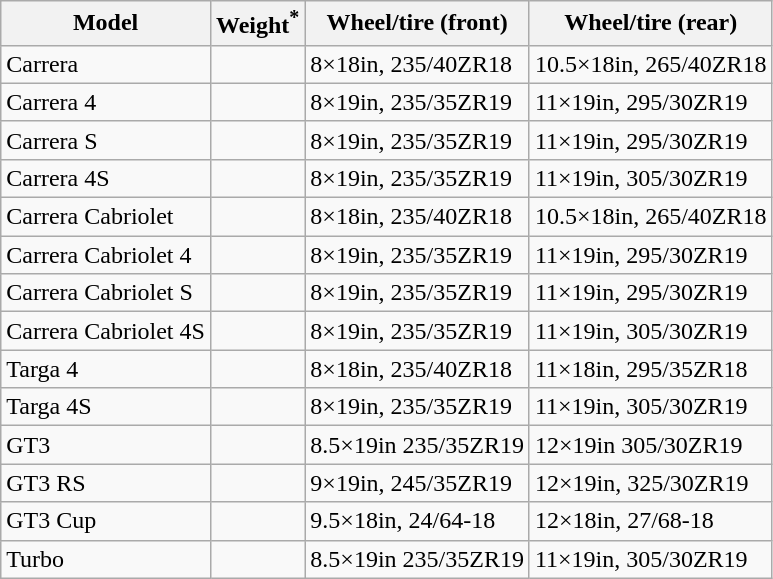<table class="wikitable">
<tr>
<th>Model</th>
<th>Weight<sup>*</sup></th>
<th>Wheel/tire (front)</th>
<th>Wheel/tire (rear)</th>
</tr>
<tr>
<td>Carrera</td>
<td></td>
<td>8×18in, 235/40ZR18</td>
<td>10.5×18in, 265/40ZR18</td>
</tr>
<tr>
<td>Carrera 4</td>
<td></td>
<td>8×19in, 235/35ZR19</td>
<td>11×19in, 295/30ZR19</td>
</tr>
<tr>
<td>Carrera S</td>
<td></td>
<td>8×19in, 235/35ZR19</td>
<td>11×19in, 295/30ZR19</td>
</tr>
<tr>
<td>Carrera 4S</td>
<td></td>
<td>8×19in, 235/35ZR19</td>
<td>11×19in, 305/30ZR19</td>
</tr>
<tr>
<td>Carrera Cabriolet</td>
<td></td>
<td>8×18in, 235/40ZR18</td>
<td>10.5×18in, 265/40ZR18</td>
</tr>
<tr>
<td>Carrera Cabriolet 4</td>
<td></td>
<td>8×19in, 235/35ZR19</td>
<td>11×19in, 295/30ZR19</td>
</tr>
<tr>
<td>Carrera Cabriolet S</td>
<td></td>
<td>8×19in, 235/35ZR19</td>
<td>11×19in, 295/30ZR19</td>
</tr>
<tr>
<td>Carrera Cabriolet 4S</td>
<td></td>
<td>8×19in, 235/35ZR19</td>
<td>11×19in, 305/30ZR19</td>
</tr>
<tr>
<td>Targa 4</td>
<td></td>
<td>8×18in, 235/40ZR18</td>
<td>11×18in, 295/35ZR18</td>
</tr>
<tr>
<td>Targa 4S</td>
<td></td>
<td>8×19in, 235/35ZR19</td>
<td>11×19in, 305/30ZR19</td>
</tr>
<tr>
<td>GT3</td>
<td></td>
<td>8.5×19in 235/35ZR19</td>
<td>12×19in 305/30ZR19</td>
</tr>
<tr>
<td>GT3 RS</td>
<td></td>
<td>9×19in, 245/35ZR19</td>
<td>12×19in, 325/30ZR19</td>
</tr>
<tr>
<td>GT3 Cup</td>
<td></td>
<td>9.5×18in, 24/64-18</td>
<td>12×18in, 27/68-18</td>
</tr>
<tr>
<td>Turbo</td>
<td></td>
<td>8.5×19in 235/35ZR19</td>
<td>11×19in, 305/30ZR19</td>
</tr>
</table>
